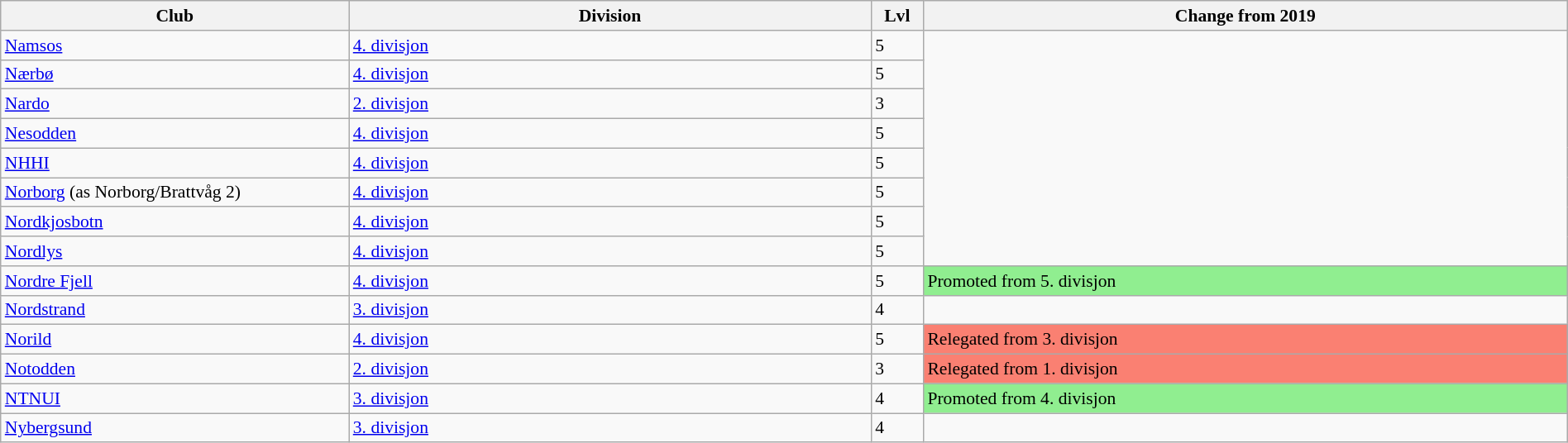<table class="wikitable sortable" width=100% style="font-size:90%">
<tr>
<th width=20%>Club</th>
<th width=30%>Division</th>
<th width=3%>Lvl</th>
<th width=37%>Change from 2019</th>
</tr>
<tr>
<td><a href='#'>Namsos</a></td>
<td><a href='#'>4. divisjon</a></td>
<td>5</td>
</tr>
<tr>
<td><a href='#'>Nærbø</a></td>
<td><a href='#'>4. divisjon</a></td>
<td>5</td>
</tr>
<tr>
<td><a href='#'>Nardo</a></td>
<td><a href='#'>2. divisjon</a></td>
<td>3</td>
</tr>
<tr>
<td><a href='#'>Nesodden</a></td>
<td><a href='#'>4. divisjon</a></td>
<td>5</td>
</tr>
<tr>
<td><a href='#'>NHHI</a></td>
<td><a href='#'>4. divisjon</a></td>
<td>5</td>
</tr>
<tr>
<td><a href='#'>Norborg</a> (as Norborg/Brattvåg 2)</td>
<td><a href='#'>4. divisjon</a></td>
<td>5</td>
</tr>
<tr>
<td><a href='#'>Nordkjosbotn</a></td>
<td><a href='#'>4. divisjon</a></td>
<td>5</td>
</tr>
<tr>
<td><a href='#'>Nordlys</a></td>
<td><a href='#'>4. divisjon</a></td>
<td>5</td>
</tr>
<tr>
<td><a href='#'>Nordre Fjell</a></td>
<td><a href='#'>4. divisjon</a></td>
<td>5</td>
<td style="background:lightgreen">Promoted from 5. divisjon</td>
</tr>
<tr>
<td><a href='#'>Nordstrand</a></td>
<td><a href='#'>3. divisjon</a></td>
<td>4</td>
</tr>
<tr>
<td><a href='#'>Norild</a></td>
<td><a href='#'>4. divisjon</a></td>
<td>5</td>
<td style="background:salmon">Relegated from 3. divisjon</td>
</tr>
<tr>
<td><a href='#'>Notodden</a></td>
<td><a href='#'>2. divisjon</a></td>
<td>3</td>
<td style="background:salmon">Relegated from 1. divisjon</td>
</tr>
<tr>
<td><a href='#'>NTNUI</a></td>
<td><a href='#'>3. divisjon</a></td>
<td>4</td>
<td style="background:lightgreen">Promoted from 4. divisjon</td>
</tr>
<tr>
<td><a href='#'>Nybergsund</a></td>
<td><a href='#'>3. divisjon</a></td>
<td>4</td>
</tr>
</table>
